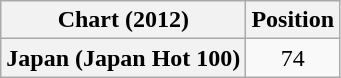<table class="wikitable sortable plainrowheaders" style="text-align:center;">
<tr>
<th scope="col">Chart (2012)</th>
<th scope="col">Position</th>
</tr>
<tr>
<th scope="row">Japan (Japan Hot 100)</th>
<td style="text-align:center;">74</td>
</tr>
</table>
